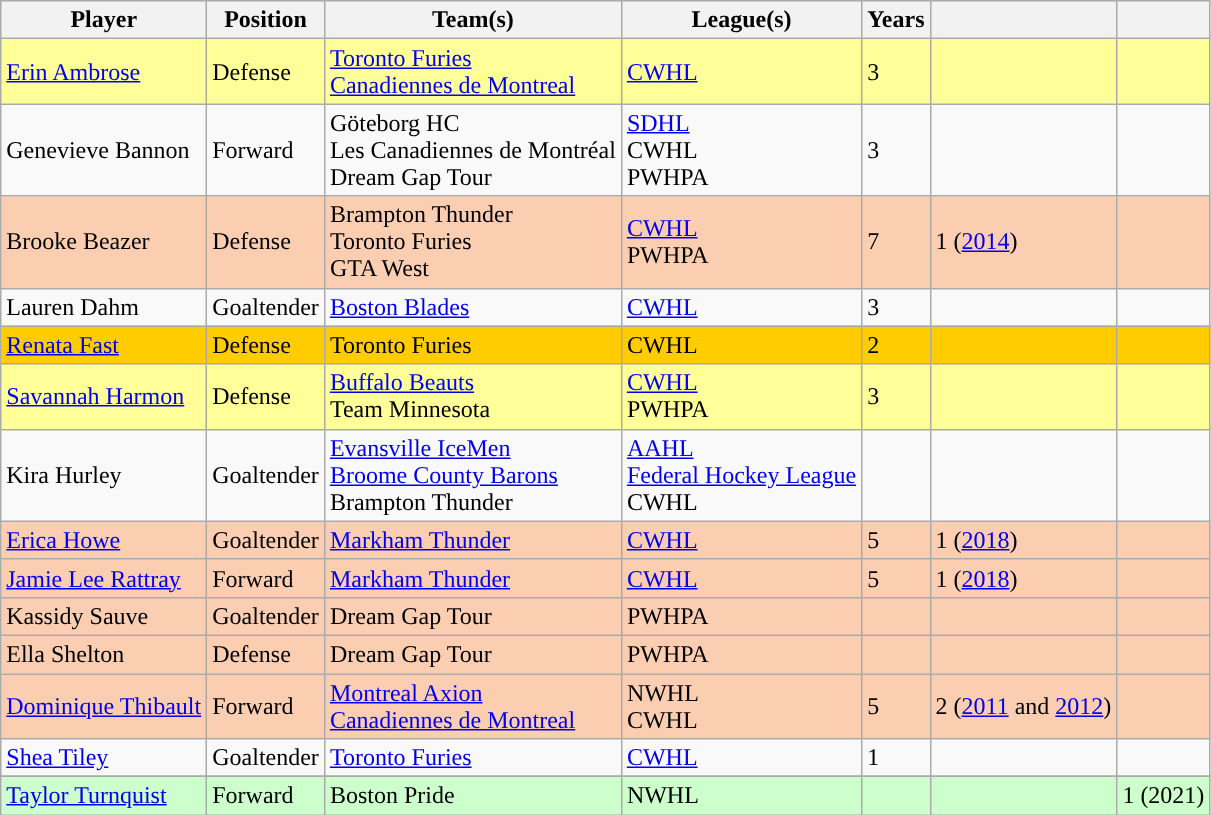<table class="wikitable sortable">
<tr>
<th>Player</th>
<th>Position</th>
<th>Team(s)</th>
<th>League(s)</th>
<th>Years</th>
<th><a href='#'></a></th>
<th><a href='#'></a></th>
</tr>
<tr bgcolor=FFFF99>
<td><a href='#'>Erin Ambrose</a></td>
<td>Defense</td>
<td><a href='#'>Toronto Furies</a><br><a href='#'>Canadiennes de Montreal</a></td>
<td><a href='#'>CWHL</a></td>
<td>3</td>
<td></td>
<td></td>
</tr>
<tr bgcolor=>
<td>Genevieve Bannon</td>
<td>Forward</td>
<td>Göteborg HC<br>Les Canadiennes de Montréal<br>Dream Gap Tour</td>
<td><a href='#'>SDHL</a><br>CWHL<br>PWHPA</td>
<td>3</td>
<td></td>
<td></td>
</tr>
<tr bgcolor=FBCEB1>
<td>Brooke Beazer</td>
<td>Defense</td>
<td>Brampton Thunder<br>Toronto Furies<br>GTA West</td>
<td><a href='#'>CWHL</a><br>PWHPA</td>
<td>7</td>
<td>1 (<a href='#'>2014</a>)</td>
<td></td>
</tr>
<tr>
<td>Lauren Dahm</td>
<td>Goaltender</td>
<td><a href='#'>Boston Blades</a></td>
<td><a href='#'>CWHL</a></td>
<td>3</td>
<td></td>
<td></td>
</tr>
<tr bgcolor=FFCC00>
<td><a href='#'>Renata Fast</a></td>
<td>Defense</td>
<td>Toronto Furies</td>
<td>CWHL</td>
<td>2</td>
<td></td>
<td></td>
</tr>
<tr bgcolor=FFFF99>
<td><a href='#'>Savannah Harmon</a></td>
<td>Defense</td>
<td><a href='#'>Buffalo Beauts</a><br>Team Minnesota</td>
<td><a href='#'>CWHL</a><br>PWHPA</td>
<td>3</td>
<td></td>
<td></td>
</tr>
<tr bgcolor=>
<td>Kira Hurley</td>
<td>Goaltender</td>
<td><a href='#'>Evansville IceMen</a><br><a href='#'>Broome County Barons</a><br>Brampton Thunder</td>
<td><a href='#'>AAHL</a><br><a href='#'>Federal Hockey League</a><br>CWHL</td>
<td></td>
<td></td>
<td></td>
</tr>
<tr bgcolor=FBCEB1>
<td><a href='#'>Erica Howe</a></td>
<td>Goaltender</td>
<td><a href='#'>Markham Thunder</a></td>
<td><a href='#'>CWHL</a></td>
<td>5</td>
<td>1 (<a href='#'>2018</a>)</td>
<td></td>
</tr>
<tr bgcolor=FBCEB1>
<td><a href='#'>Jamie Lee Rattray</a></td>
<td>Forward</td>
<td><a href='#'>Markham Thunder</a></td>
<td><a href='#'>CWHL</a></td>
<td>5</td>
<td>1 (<a href='#'>2018</a>)</td>
<td></td>
</tr>
<tr bgcolor=FBCEB1>
<td>Kassidy Sauve</td>
<td>Goaltender</td>
<td>Dream Gap Tour</td>
<td>PWHPA</td>
<td></td>
<td></td>
<td></td>
</tr>
<tr bgcolor=FBCEB1>
<td>Ella Shelton</td>
<td>Defense</td>
<td>Dream Gap Tour</td>
<td>PWHPA</td>
<td></td>
<td></td>
<td></td>
</tr>
<tr bgcolor=FBCEB1>
<td><a href='#'>Dominique Thibault</a></td>
<td>Forward</td>
<td><a href='#'>Montreal Axion</a><br><a href='#'>Canadiennes de Montreal</a></td>
<td>NWHL<br>CWHL</td>
<td>5</td>
<td>2 (<a href='#'>2011</a> and <a href='#'>2012</a>)</td>
<td></td>
</tr>
<tr>
<td><a href='#'>Shea Tiley</a></td>
<td>Goaltender</td>
<td><a href='#'>Toronto Furies</a></td>
<td><a href='#'>CWHL</a></td>
<td>1</td>
<td></td>
<td></td>
</tr>
<tr>
</tr>
<tr bgcolor= CCFFCC>
<td><a href='#'>Taylor Turnquist</a></td>
<td>Forward</td>
<td>Boston Pride</td>
<td>NWHL</td>
<td></td>
<td></td>
<td>1 (2021)</td>
</tr>
</table>
